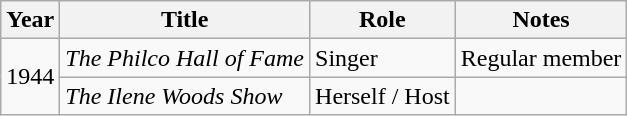<table class="wikitable sortable">
<tr>
<th>Year</th>
<th>Title</th>
<th>Role</th>
<th>Notes</th>
</tr>
<tr>
<td rowspan="2">1944</td>
<td><em>The Philco Hall of Fame</em></td>
<td>Singer</td>
<td>Regular member</td>
</tr>
<tr>
<td><em>The Ilene Woods Show</em></td>
<td>Herself / Host</td>
<td></td>
</tr>
</table>
